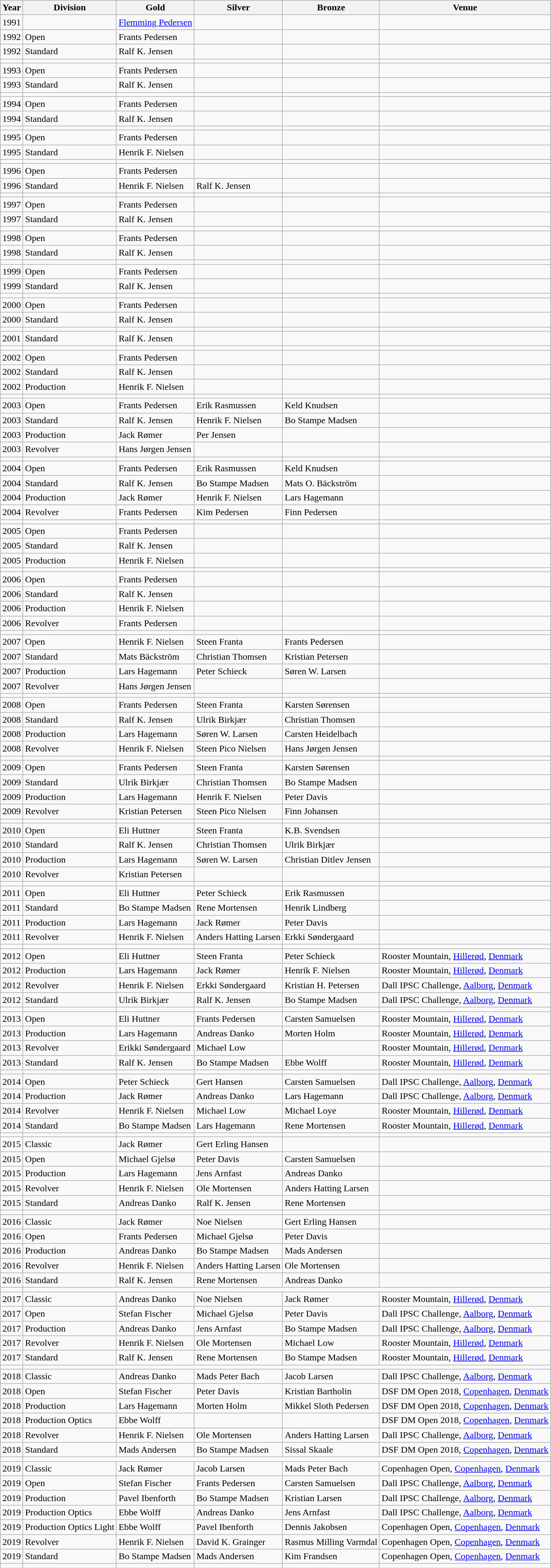<table class="wikitable sortable" style="text-align: left;">
<tr>
<th>Year</th>
<th>Division</th>
<th> Gold</th>
<th> Silver</th>
<th> Bronze</th>
<th>Venue</th>
</tr>
<tr>
<td>1991</td>
<td></td>
<td><a href='#'>Flemming Pedersen</a></td>
<td></td>
<td></td>
<td></td>
</tr>
<tr>
<td>1992</td>
<td>Open</td>
<td>Frants Pedersen</td>
<td></td>
<td></td>
<td></td>
</tr>
<tr>
<td>1992</td>
<td>Standard</td>
<td>Ralf K. Jensen</td>
<td></td>
<td></td>
<td></td>
</tr>
<tr>
<td></td>
<td></td>
<td></td>
<td></td>
<td></td>
<td></td>
</tr>
<tr>
<td>1993</td>
<td>Open</td>
<td>Frants Pedersen</td>
<td></td>
<td></td>
<td></td>
</tr>
<tr>
<td>1993</td>
<td>Standard</td>
<td>Ralf K. Jensen</td>
<td></td>
<td></td>
<td></td>
</tr>
<tr>
<td></td>
<td></td>
<td></td>
<td></td>
<td></td>
<td></td>
</tr>
<tr>
<td>1994</td>
<td>Open</td>
<td>Frants Pedersen</td>
<td></td>
<td></td>
<td></td>
</tr>
<tr>
<td>1994</td>
<td>Standard</td>
<td>Ralf K. Jensen</td>
<td></td>
<td></td>
<td></td>
</tr>
<tr>
<td></td>
<td></td>
<td></td>
<td></td>
<td></td>
<td></td>
</tr>
<tr>
<td>1995</td>
<td>Open</td>
<td>Frants Pedersen</td>
<td></td>
<td></td>
<td></td>
</tr>
<tr>
<td>1995</td>
<td>Standard</td>
<td>Henrik F. Nielsen</td>
<td></td>
<td></td>
<td></td>
</tr>
<tr>
<td></td>
<td></td>
<td></td>
<td></td>
<td></td>
<td></td>
</tr>
<tr>
<td>1996</td>
<td>Open</td>
<td>Frants Pedersen</td>
<td></td>
<td></td>
<td></td>
</tr>
<tr>
<td>1996</td>
<td>Standard</td>
<td>Henrik F. Nielsen</td>
<td>Ralf K. Jensen</td>
<td></td>
<td></td>
</tr>
<tr>
<td></td>
<td></td>
<td></td>
<td></td>
<td></td>
<td></td>
</tr>
<tr>
<td>1997</td>
<td>Open</td>
<td>Frants Pedersen</td>
<td></td>
<td></td>
<td></td>
</tr>
<tr>
<td>1997</td>
<td>Standard</td>
<td>Ralf K. Jensen</td>
<td></td>
<td></td>
<td></td>
</tr>
<tr>
<td></td>
<td></td>
<td></td>
<td></td>
<td></td>
<td></td>
</tr>
<tr>
<td>1998</td>
<td>Open</td>
<td>Frants Pedersen</td>
<td></td>
<td></td>
<td></td>
</tr>
<tr>
<td>1998</td>
<td>Standard</td>
<td>Ralf K. Jensen</td>
<td></td>
<td></td>
<td></td>
</tr>
<tr>
<td></td>
<td></td>
<td></td>
<td></td>
<td></td>
<td></td>
</tr>
<tr>
<td>1999</td>
<td>Open</td>
<td>Frants Pedersen</td>
<td></td>
<td></td>
<td></td>
</tr>
<tr>
<td>1999</td>
<td>Standard</td>
<td>Ralf K. Jensen</td>
<td></td>
<td></td>
<td></td>
</tr>
<tr>
<td></td>
<td></td>
<td></td>
<td></td>
<td></td>
<td></td>
</tr>
<tr>
<td>2000</td>
<td>Open</td>
<td>Frants Pedersen</td>
<td></td>
<td></td>
<td></td>
</tr>
<tr>
<td>2000</td>
<td>Standard</td>
<td>Ralf K. Jensen</td>
<td></td>
<td></td>
<td></td>
</tr>
<tr>
<td></td>
<td></td>
<td></td>
<td></td>
<td></td>
<td></td>
</tr>
<tr>
<td>2001</td>
<td>Standard</td>
<td>Ralf K. Jensen</td>
<td></td>
<td></td>
<td></td>
</tr>
<tr>
<td></td>
<td></td>
<td></td>
<td></td>
<td></td>
<td></td>
</tr>
<tr>
<td>2002</td>
<td>Open</td>
<td>Frants Pedersen</td>
<td></td>
<td></td>
<td></td>
</tr>
<tr>
<td>2002</td>
<td>Standard</td>
<td>Ralf K. Jensen</td>
<td></td>
<td></td>
<td></td>
</tr>
<tr>
<td>2002</td>
<td>Production</td>
<td>Henrik F. Nielsen</td>
<td></td>
<td></td>
<td></td>
</tr>
<tr>
<td></td>
<td></td>
<td></td>
<td></td>
<td></td>
<td></td>
</tr>
<tr>
<td>2003</td>
<td>Open</td>
<td>Frants Pedersen</td>
<td>Erik Rasmussen</td>
<td>Keld Knudsen</td>
<td></td>
</tr>
<tr>
<td>2003</td>
<td>Standard</td>
<td>Ralf K. Jensen</td>
<td>Henrik F. Nielsen</td>
<td>Bo Stampe Madsen</td>
<td></td>
</tr>
<tr>
<td>2003</td>
<td>Production</td>
<td>Jack Rømer</td>
<td>Per Jensen</td>
<td></td>
<td></td>
</tr>
<tr>
<td>2003</td>
<td>Revolver</td>
<td>Hans Jørgen Jensen</td>
<td></td>
<td></td>
<td></td>
</tr>
<tr>
<td></td>
<td></td>
<td></td>
<td></td>
<td></td>
<td></td>
</tr>
<tr>
<td>2004</td>
<td>Open</td>
<td>Frants Pedersen</td>
<td>Erik Rasmussen</td>
<td>Keld Knudsen</td>
<td></td>
</tr>
<tr>
<td>2004</td>
<td>Standard</td>
<td>Ralf K. Jensen</td>
<td>Bo Stampe Madsen</td>
<td>Mats O. Bäckström</td>
<td></td>
</tr>
<tr>
<td>2004</td>
<td>Production</td>
<td>Jack Rømer</td>
<td>Henrik F. Nielsen</td>
<td>Lars Hagemann</td>
<td></td>
</tr>
<tr>
<td>2004</td>
<td>Revolver</td>
<td>Frants Pedersen</td>
<td>Kim Pedersen</td>
<td>Finn Pedersen</td>
<td></td>
</tr>
<tr>
<td></td>
<td></td>
<td></td>
<td></td>
<td></td>
<td></td>
</tr>
<tr>
<td>2005</td>
<td>Open</td>
<td>Frants Pedersen</td>
<td></td>
<td></td>
<td></td>
</tr>
<tr>
<td>2005</td>
<td>Standard</td>
<td>Ralf K. Jensen</td>
<td></td>
<td></td>
<td></td>
</tr>
<tr>
<td>2005</td>
<td>Production</td>
<td>Henrik F. Nielsen</td>
<td></td>
<td></td>
<td></td>
</tr>
<tr>
<td></td>
<td></td>
<td></td>
<td></td>
<td></td>
<td></td>
</tr>
<tr>
<td>2006</td>
<td>Open</td>
<td>Frants Pedersen</td>
<td></td>
<td></td>
<td></td>
</tr>
<tr>
<td>2006</td>
<td>Standard</td>
<td>Ralf K. Jensen</td>
<td></td>
<td></td>
<td></td>
</tr>
<tr>
<td>2006</td>
<td>Production</td>
<td>Henrik F. Nielsen</td>
<td></td>
<td></td>
<td></td>
</tr>
<tr>
<td>2006</td>
<td>Revolver</td>
<td>Frants Pedersen</td>
<td></td>
<td></td>
<td></td>
</tr>
<tr>
<td></td>
<td></td>
<td></td>
<td></td>
<td></td>
<td></td>
</tr>
<tr>
<td>2007</td>
<td>Open</td>
<td>Henrik F. Nielsen</td>
<td>Steen Franta</td>
<td>Frants Pedersen</td>
<td></td>
</tr>
<tr>
<td>2007</td>
<td>Standard</td>
<td>Mats Bäckström</td>
<td>Christian Thomsen</td>
<td>Kristian Petersen</td>
<td></td>
</tr>
<tr>
<td>2007</td>
<td>Production</td>
<td>Lars Hagemann</td>
<td>Peter Schieck</td>
<td>Søren W. Larsen</td>
<td></td>
</tr>
<tr>
<td>2007</td>
<td>Revolver</td>
<td>Hans Jørgen Jensen</td>
<td></td>
<td></td>
<td></td>
</tr>
<tr>
<td></td>
<td></td>
<td></td>
<td></td>
<td></td>
<td></td>
</tr>
<tr>
<td>2008</td>
<td>Open</td>
<td>Frants Pedersen</td>
<td>Steen Franta</td>
<td>Karsten Sørensen</td>
<td></td>
</tr>
<tr>
<td>2008</td>
<td>Standard</td>
<td>Ralf K. Jensen</td>
<td>Ulrik Birkjær</td>
<td>Christian Thomsen</td>
<td></td>
</tr>
<tr>
<td>2008</td>
<td>Production</td>
<td>Lars Hagemann</td>
<td>Søren W. Larsen</td>
<td>Carsten Heidelbach</td>
<td></td>
</tr>
<tr>
<td>2008</td>
<td>Revolver</td>
<td>Henrik F. Nielsen</td>
<td>Steen Pico Nielsen</td>
<td>Hans Jørgen Jensen</td>
<td></td>
</tr>
<tr>
<td></td>
<td></td>
<td></td>
<td></td>
<td></td>
<td></td>
</tr>
<tr>
<td>2009</td>
<td>Open</td>
<td>Frants Pedersen</td>
<td>Steen Franta</td>
<td>Karsten Sørensen</td>
<td></td>
</tr>
<tr>
<td>2009</td>
<td>Standard</td>
<td>Ulrik Birkjær</td>
<td>Christian Thomsen</td>
<td>Bo Stampe Madsen</td>
<td></td>
</tr>
<tr>
<td>2009</td>
<td>Production</td>
<td>Lars Hagemann</td>
<td>Henrik F. Nielsen</td>
<td>Peter Davis</td>
<td></td>
</tr>
<tr>
<td>2009</td>
<td>Revolver</td>
<td>Kristian Petersen</td>
<td>Steen Pico Nielsen</td>
<td>Finn Johansen</td>
<td></td>
</tr>
<tr>
<td></td>
<td></td>
<td></td>
<td></td>
<td></td>
<td></td>
</tr>
<tr>
<td>2010</td>
<td>Open</td>
<td>Eli Huttner</td>
<td>Steen Franta</td>
<td>K.B. Svendsen</td>
<td></td>
</tr>
<tr>
<td>2010</td>
<td>Standard</td>
<td>Ralf K. Jensen</td>
<td>Christian Thomsen</td>
<td>Ulrik Birkjær</td>
<td></td>
</tr>
<tr>
<td>2010</td>
<td>Production</td>
<td>Lars Hagemann</td>
<td>Søren W. Larsen</td>
<td>Christian Ditlev Jensen</td>
<td></td>
</tr>
<tr>
<td>2010</td>
<td>Revolver</td>
<td>Kristian Petersen</td>
<td></td>
<td></td>
<td></td>
</tr>
<tr>
<td></td>
<td></td>
<td></td>
<td></td>
<td></td>
<td></td>
</tr>
<tr>
<td>2011</td>
<td>Open</td>
<td>Eli Huttner</td>
<td>Peter Schieck</td>
<td>Erik Rasmussen</td>
<td></td>
</tr>
<tr>
<td>2011</td>
<td>Standard</td>
<td>Bo Stampe Madsen</td>
<td>Rene Mortensen</td>
<td>Henrik Lindberg</td>
<td></td>
</tr>
<tr>
<td>2011</td>
<td>Production</td>
<td>Lars Hagemann</td>
<td>Jack Rømer</td>
<td>Peter Davis</td>
<td></td>
</tr>
<tr>
<td>2011</td>
<td>Revolver</td>
<td>Henrik F. Nielsen</td>
<td>Anders Hatting Larsen</td>
<td>Erkki Søndergaard</td>
<td></td>
</tr>
<tr>
<td></td>
<td></td>
<td></td>
<td></td>
<td></td>
<td></td>
</tr>
<tr>
<td>2012</td>
<td>Open</td>
<td>Eli Huttner</td>
<td>Steen Franta</td>
<td>Peter Schieck</td>
<td>Rooster Mountain, <a href='#'>Hillerød</a>, <a href='#'>Denmark</a></td>
</tr>
<tr>
<td>2012</td>
<td>Production</td>
<td>Lars Hagemann</td>
<td>Jack Rømer</td>
<td>Henrik F. Nielsen</td>
<td>Rooster Mountain, <a href='#'>Hillerød</a>, <a href='#'>Denmark</a></td>
</tr>
<tr>
<td>2012</td>
<td>Revolver</td>
<td>Henrik F. Nielsen</td>
<td>Erkki Søndergaard</td>
<td>Kristian H. Petersen</td>
<td>Dall IPSC Challenge, <a href='#'>Aalborg</a>, <a href='#'>Denmark</a></td>
</tr>
<tr>
<td>2012</td>
<td>Standard</td>
<td>Ulrik Birkjær</td>
<td>Ralf K. Jensen</td>
<td>Bo Stampe Madsen</td>
<td>Dall IPSC Challenge, <a href='#'>Aalborg</a>, <a href='#'>Denmark</a></td>
</tr>
<tr>
<td></td>
<td></td>
<td></td>
<td></td>
<td></td>
<td></td>
</tr>
<tr>
<td>2013</td>
<td>Open</td>
<td>Eli Huttner</td>
<td>Frants Pedersen</td>
<td>Carsten Samuelsen</td>
<td>Rooster Mountain, <a href='#'>Hillerød</a>, <a href='#'>Denmark</a></td>
</tr>
<tr>
<td>2013</td>
<td>Production</td>
<td>Lars Hagemann</td>
<td>Andreas Danko</td>
<td>Morten Holm</td>
<td>Rooster Mountain, <a href='#'>Hillerød</a>, <a href='#'>Denmark</a></td>
</tr>
<tr>
<td>2013</td>
<td>Revolver</td>
<td>Erikki Søndergaard</td>
<td>Michael Low</td>
<td></td>
<td>Rooster Mountain, <a href='#'>Hillerød</a>, <a href='#'>Denmark</a></td>
</tr>
<tr>
<td>2013</td>
<td>Standard</td>
<td>Ralf K. Jensen</td>
<td>Bo Stampe Madsen</td>
<td>Ebbe Wolff</td>
<td>Rooster Mountain, <a href='#'>Hillerød</a>, <a href='#'>Denmark</a></td>
</tr>
<tr>
<td></td>
<td></td>
<td></td>
<td></td>
<td></td>
<td></td>
</tr>
<tr>
<td>2014</td>
<td>Open</td>
<td>Peter Schieck</td>
<td>Gert Hansen</td>
<td>Carsten Samuelsen</td>
<td>Dall IPSC Challenge, <a href='#'>Aalborg</a>, <a href='#'>Denmark</a></td>
</tr>
<tr>
<td>2014</td>
<td>Production</td>
<td>Jack Rømer</td>
<td>Andreas Danko</td>
<td>Lars Hagemann</td>
<td>Dall IPSC Challenge, <a href='#'>Aalborg</a>, <a href='#'>Denmark</a></td>
</tr>
<tr>
<td>2014</td>
<td>Revolver</td>
<td>Henrik F. Nielsen</td>
<td>Michael Low</td>
<td>Michael Loye</td>
<td>Rooster Mountain, <a href='#'>Hillerød</a>, <a href='#'>Denmark</a></td>
</tr>
<tr>
<td>2014</td>
<td>Standard</td>
<td>Bo Stampe Madsen</td>
<td>Lars Hagemann</td>
<td>Rene Mortensen</td>
<td>Rooster Mountain, <a href='#'>Hillerød</a>, <a href='#'>Denmark</a></td>
</tr>
<tr>
<td></td>
<td></td>
<td></td>
<td></td>
<td></td>
<td></td>
</tr>
<tr>
<td>2015</td>
<td>Classic</td>
<td>Jack Rømer</td>
<td>Gert Erling Hansen</td>
<td></td>
<td></td>
</tr>
<tr>
<td>2015</td>
<td>Open</td>
<td>Michael Gjelsø</td>
<td>Peter Davis</td>
<td>Carsten Samuelsen</td>
<td></td>
</tr>
<tr>
<td>2015</td>
<td>Production</td>
<td>Lars Hagemann</td>
<td>Jens Arnfast</td>
<td>Andreas Danko</td>
<td></td>
</tr>
<tr>
<td>2015</td>
<td>Revolver</td>
<td>Henrik F. Nielsen</td>
<td>Ole Mortensen</td>
<td>Anders Hatting Larsen</td>
<td></td>
</tr>
<tr>
<td>2015</td>
<td>Standard</td>
<td>Andreas Danko</td>
<td>Ralf K. Jensen</td>
<td>Rene Mortensen</td>
<td></td>
</tr>
<tr>
<td></td>
<td></td>
<td></td>
<td></td>
<td></td>
<td></td>
</tr>
<tr>
<td>2016</td>
<td>Classic</td>
<td>Jack Rømer</td>
<td>Noe Nielsen</td>
<td>Gert Erling Hansen</td>
<td></td>
</tr>
<tr>
<td>2016</td>
<td>Open</td>
<td>Frants Pedersen</td>
<td>Michael Gjelsø</td>
<td>Peter Davis</td>
<td></td>
</tr>
<tr>
<td>2016</td>
<td>Production</td>
<td>Andreas Danko</td>
<td>Bo Stampe Madsen</td>
<td>Mads Andersen</td>
<td></td>
</tr>
<tr>
<td>2016</td>
<td>Revolver</td>
<td>Henrik F. Nielsen</td>
<td>Anders Hatting Larsen</td>
<td>Ole Mortensen</td>
<td></td>
</tr>
<tr>
<td>2016</td>
<td>Standard</td>
<td>Ralf K. Jensen</td>
<td>Rene Mortensen</td>
<td>Andreas Danko</td>
<td></td>
</tr>
<tr>
<td></td>
</tr>
<tr>
<td>2017</td>
<td>Classic</td>
<td>Andreas Danko</td>
<td>Noe Nielsen</td>
<td>Jack Rømer</td>
<td>Rooster Mountain, <a href='#'>Hillerød</a>, <a href='#'>Denmark</a></td>
</tr>
<tr>
<td>2017</td>
<td>Open</td>
<td>Stefan Fischer</td>
<td>Michael Gjelsø</td>
<td>Peter Davis</td>
<td>Dall IPSC Challenge, <a href='#'>Aalborg</a>, <a href='#'>Denmark</a></td>
</tr>
<tr>
<td>2017</td>
<td>Production</td>
<td>Andreas Danko</td>
<td>Jens Arnfast</td>
<td>Bo Stampe Madsen</td>
<td>Dall IPSC Challenge, <a href='#'>Aalborg</a>, <a href='#'>Denmark</a></td>
</tr>
<tr>
<td>2017</td>
<td>Revolver</td>
<td>Henrik F. Nielsen</td>
<td>Ole Mortensen</td>
<td>Michael Low</td>
<td>Rooster Mountain, <a href='#'>Hillerød</a>, <a href='#'>Denmark</a></td>
</tr>
<tr>
<td>2017</td>
<td>Standard</td>
<td>Ralf K. Jensen</td>
<td>Rene Mortensen</td>
<td>Bo Stampe Madsen</td>
<td>Rooster Mountain, <a href='#'>Hillerød</a>, <a href='#'>Denmark</a></td>
</tr>
<tr>
<td></td>
</tr>
<tr>
<td>2018</td>
<td>Classic</td>
<td>Andreas Danko</td>
<td>Mads Peter Bach</td>
<td>Jacob Larsen</td>
<td>Dall IPSC Challenge, <a href='#'>Aalborg</a>, <a href='#'>Denmark</a></td>
</tr>
<tr>
<td>2018</td>
<td>Open</td>
<td>Stefan Fischer</td>
<td>Peter Davis</td>
<td>Kristian Bartholin</td>
<td>DSF DM Open 2018, <a href='#'>Copenhagen</a>, <a href='#'>Denmark</a></td>
</tr>
<tr>
<td>2018</td>
<td>Production</td>
<td>Lars Hagemann</td>
<td>Morten Holm</td>
<td>Mikkel Sloth Pedersen</td>
<td>DSF DM Open 2018, <a href='#'>Copenhagen</a>, <a href='#'>Denmark</a></td>
</tr>
<tr>
<td>2018</td>
<td>Production Optics</td>
<td>Ebbe Wolff</td>
<td></td>
<td></td>
<td>DSF DM Open 2018, <a href='#'>Copenhagen</a>, <a href='#'>Denmark</a></td>
</tr>
<tr>
<td>2018</td>
<td>Revolver</td>
<td>Henrik F. Nielsen</td>
<td>Ole Mortensen</td>
<td>Anders Hatting Larsen</td>
<td>Dall IPSC Challenge, <a href='#'>Aalborg</a>, <a href='#'>Denmark</a></td>
</tr>
<tr>
<td>2018</td>
<td>Standard</td>
<td>Mads Andersen</td>
<td>Bo Stampe Madsen</td>
<td>Sissal Skaale</td>
<td>DSF DM Open 2018, <a href='#'>Copenhagen</a>, <a href='#'>Denmark</a></td>
</tr>
<tr>
<td></td>
</tr>
<tr>
<td>2019</td>
<td>Classic</td>
<td>Jack Rømer</td>
<td>Jacob Larsen</td>
<td>Mads Peter Bach</td>
<td>Copenhagen Open, <a href='#'>Copenhagen</a>, <a href='#'>Denmark</a></td>
</tr>
<tr>
<td>2019</td>
<td>Open</td>
<td>Stefan Fischer</td>
<td>Frants Pedersen</td>
<td>Carsten Samuelsen</td>
<td>Dall IPSC Challenge, <a href='#'>Aalborg</a>, <a href='#'>Denmark</a></td>
</tr>
<tr>
<td>2019</td>
<td>Production</td>
<td>Pavel Ibenforth</td>
<td>Bo Stampe Madsen</td>
<td>Kristian Larsen</td>
<td>Dall IPSC Challenge, <a href='#'>Aalborg</a>, <a href='#'>Denmark</a></td>
</tr>
<tr>
<td>2019</td>
<td>Production Optics</td>
<td>Ebbe Wolff</td>
<td>Andreas Danko</td>
<td>Jens Arnfast</td>
<td>Dall IPSC Challenge, <a href='#'>Aalborg</a>, <a href='#'>Denmark</a></td>
</tr>
<tr>
<td>2019</td>
<td>Production Optics Light</td>
<td>Ebbe Wolff</td>
<td>Pavel Ibenforth</td>
<td>Dennis Jakobsen</td>
<td>Copenhagen Open, <a href='#'>Copenhagen</a>, <a href='#'>Denmark</a></td>
</tr>
<tr>
<td>2019</td>
<td>Revolver</td>
<td>Henrik F. Nielsen</td>
<td>David K. Grainger</td>
<td>Rasmus Milling Varmdal</td>
<td>Copenhagen Open, <a href='#'>Copenhagen</a>, <a href='#'>Denmark</a></td>
</tr>
<tr>
<td>2019</td>
<td>Standard</td>
<td>Bo Stampe Madsen</td>
<td>Mads Andersen</td>
<td>Kim Frandsen</td>
<td>Copenhagen Open, <a href='#'>Copenhagen</a>, <a href='#'>Denmark</a></td>
</tr>
<tr>
<td></td>
<td></td>
<td></td>
<td></td>
<td></td>
<td></td>
</tr>
</table>
